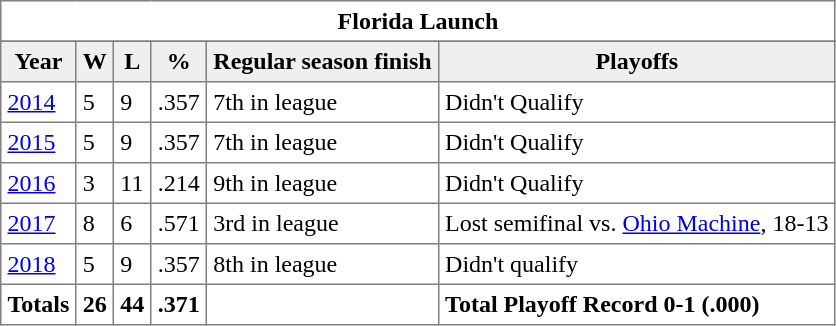<table class="toccolours" border="1" cellpadding="4" cellspacing="2" style="border-collapse: collapse;">
<tr>
<td colspan="6" align="center"><strong>Florida Launch</strong></td>
</tr>
<tr>
</tr>
<tr bgcolor="#efefef">
<th>Year</th>
<th>W</th>
<th>L</th>
<th>%</th>
<th>Regular season finish</th>
<th>Playoffs</th>
</tr>
<tr>
<td><a href='#'>2014</a></td>
<td>5</td>
<td>9</td>
<td>.357</td>
<td>7th in league</td>
<td>Didn't Qualify</td>
</tr>
<tr>
<td><a href='#'>2015</a></td>
<td>5</td>
<td>9</td>
<td>.357</td>
<td>7th in league</td>
<td>Didn't Qualify</td>
</tr>
<tr>
<td><a href='#'>2016</a></td>
<td>3</td>
<td>11</td>
<td>.214</td>
<td>9th in league</td>
<td>Didn't Qualify</td>
</tr>
<tr>
<td><a href='#'>2017</a></td>
<td>8</td>
<td>6</td>
<td>.571</td>
<td>3rd in league</td>
<td>Lost semifinal vs. <a href='#'>Ohio Machine</a>, 18-13</td>
</tr>
<tr>
<td><a href='#'>2018</a></td>
<td>5</td>
<td>9</td>
<td>.357</td>
<td>8th in league</td>
<td>Didn't qualify</td>
</tr>
<tr>
<td><strong>Totals</strong></td>
<td><strong>26</strong></td>
<td><strong>44</strong></td>
<td><strong>.371</strong></td>
<td></td>
<td><strong>Total Playoff Record 0-1 (.000)</strong></td>
</tr>
</table>
